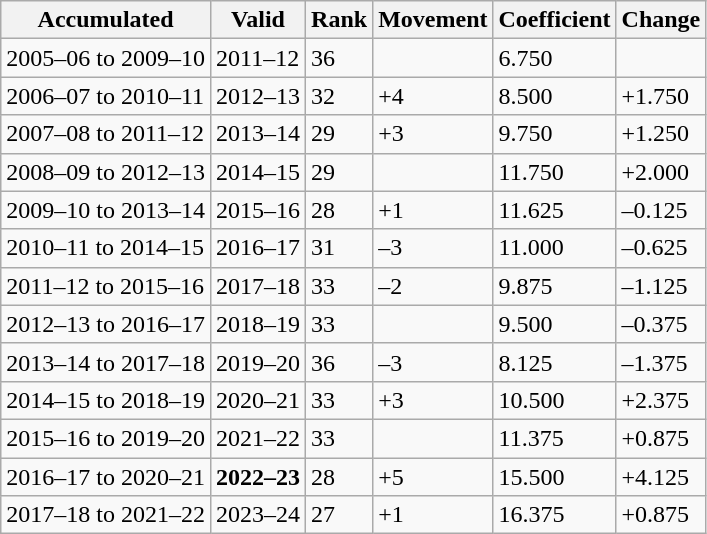<table class="wikitable sortable" style="font-size:95% style="text-align:center">
<tr>
<th>Accumulated</th>
<th>Valid</th>
<th>Rank</th>
<th>Movement</th>
<th>Coefficient</th>
<th>Change</th>
</tr>
<tr>
<td>2005–06 to 2009–10</td>
<td>2011–12</td>
<td>36</td>
<td></td>
<td>6.750</td>
<td></td>
</tr>
<tr>
<td>2006–07 to 2010–11</td>
<td>2012–13</td>
<td>32</td>
<td> +4</td>
<td>8.500</td>
<td> +1.750</td>
</tr>
<tr>
<td>2007–08 to 2011–12</td>
<td>2013–14</td>
<td>29</td>
<td> +3</td>
<td>9.750</td>
<td> +1.250</td>
</tr>
<tr>
<td>2008–09 to 2012–13</td>
<td>2014–15</td>
<td>29</td>
<td></td>
<td>11.750</td>
<td> +2.000</td>
</tr>
<tr>
<td>2009–10 to 2013–14</td>
<td>2015–16</td>
<td>28</td>
<td> +1</td>
<td>11.625</td>
<td> –0.125</td>
</tr>
<tr>
<td>2010–11 to 2014–15</td>
<td>2016–17</td>
<td>31</td>
<td> –3</td>
<td>11.000</td>
<td> –0.625</td>
</tr>
<tr>
<td>2011–12 to 2015–16</td>
<td>2017–18</td>
<td>33</td>
<td> –2</td>
<td>9.875</td>
<td> –1.125</td>
</tr>
<tr>
<td>2012–13 to 2016–17</td>
<td>2018–19</td>
<td>33</td>
<td></td>
<td>9.500</td>
<td> –0.375</td>
</tr>
<tr>
<td>2013–14 to 2017–18</td>
<td>2019–20</td>
<td>36</td>
<td> –3</td>
<td>8.125</td>
<td> –1.375</td>
</tr>
<tr>
<td>2014–15 to 2018–19</td>
<td>2020–21</td>
<td>33</td>
<td> +3</td>
<td>10.500</td>
<td> +2.375</td>
</tr>
<tr>
<td>2015–16 to 2019–20</td>
<td>2021–22</td>
<td>33</td>
<td></td>
<td>11.375</td>
<td> +0.875</td>
</tr>
<tr>
<td>2016–17 to 2020–21</td>
<td><strong>2022–23</strong></td>
<td>28</td>
<td> +5</td>
<td>15.500</td>
<td> +4.125</td>
</tr>
<tr>
<td>2017–18 to 2021–22</td>
<td>2023–24</td>
<td>27</td>
<td> +1</td>
<td>16.375</td>
<td> +0.875</td>
</tr>
</table>
